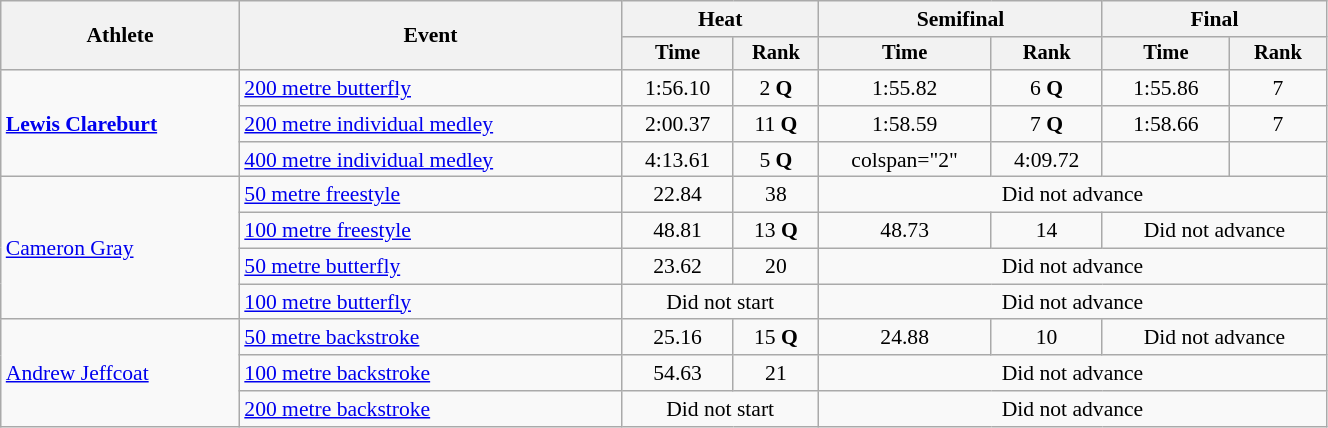<table class="wikitable" style="text-align:center; font-size:90%; width:70%;">
<tr>
<th rowspan="2">Athlete</th>
<th rowspan="2">Event</th>
<th colspan="2">Heat</th>
<th colspan="2">Semifinal</th>
<th colspan="2">Final</th>
</tr>
<tr style="font-size:95%">
<th>Time</th>
<th>Rank</th>
<th>Time</th>
<th>Rank</th>
<th>Time</th>
<th>Rank</th>
</tr>
<tr>
<td rowspan="3" align="left"><strong><a href='#'>Lewis Clareburt</a></strong></td>
<td align=left><a href='#'>200 metre butterfly</a></td>
<td>1:56.10</td>
<td>2 <strong>Q</strong></td>
<td>1:55.82</td>
<td>6 <strong>Q</strong></td>
<td>1:55.86</td>
<td>7</td>
</tr>
<tr>
<td align="left"><a href='#'>200 metre individual medley</a></td>
<td>2:00.37</td>
<td>11 <strong>Q</strong></td>
<td>1:58.59</td>
<td>7 <strong>Q</strong></td>
<td>1:58.66</td>
<td>7</td>
</tr>
<tr>
<td align="left"><a href='#'>400 metre individual medley</a></td>
<td>4:13.61</td>
<td>5 <strong>Q</strong></td>
<td>colspan="2" </td>
<td>4:09.72</td>
<td></td>
</tr>
<tr>
<td align="left" rowspan="4"><a href='#'>Cameron Gray</a></td>
<td align="left"><a href='#'>50 metre freestyle</a></td>
<td>22.84</td>
<td>38</td>
<td colspan="4">Did not advance</td>
</tr>
<tr>
<td align="left"><a href='#'>100 metre freestyle</a></td>
<td>48.81</td>
<td>13 <strong>Q</strong></td>
<td>48.73</td>
<td>14</td>
<td colspan="2">Did not advance</td>
</tr>
<tr>
<td align="left"><a href='#'>50 metre butterfly</a></td>
<td>23.62</td>
<td>20</td>
<td colspan="4">Did not advance</td>
</tr>
<tr>
<td align="left"><a href='#'>100 metre butterfly</a></td>
<td colspan="2">Did not start</td>
<td colspan="4">Did not advance</td>
</tr>
<tr>
<td rowspan="3" align="left"><a href='#'>Andrew Jeffcoat</a></td>
<td align="left"><a href='#'>50 metre backstroke</a></td>
<td>25.16</td>
<td>15 <strong>Q</strong></td>
<td>24.88</td>
<td>10</td>
<td colspan="2">Did not advance</td>
</tr>
<tr>
<td align="left"><a href='#'>100 metre backstroke</a></td>
<td>54.63</td>
<td>21</td>
<td colspan="4">Did not advance</td>
</tr>
<tr>
<td align="left"><a href='#'>200 metre backstroke</a></td>
<td colspan="2">Did not start</td>
<td colspan="4">Did not advance</td>
</tr>
</table>
